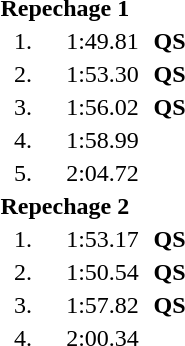<table style="text-align:center">
<tr>
<td colspan=4 align=left><strong>Repechage 1</strong></td>
</tr>
<tr>
<td width=30>1.</td>
<td align=left></td>
<td width=60>1:49.81</td>
<td><strong>QS</strong></td>
</tr>
<tr>
<td>2.</td>
<td align=left></td>
<td>1:53.30</td>
<td><strong>QS</strong></td>
</tr>
<tr>
<td>3.</td>
<td align=left></td>
<td>1:56.02</td>
<td><strong>QS</strong></td>
</tr>
<tr>
<td>4.</td>
<td align=left></td>
<td>1:58.99</td>
<td></td>
</tr>
<tr>
<td>5.</td>
<td align=left></td>
<td>2:04.72</td>
<td></td>
</tr>
<tr>
<td colspan=4 align=left><strong>Repechage 2</strong></td>
</tr>
<tr>
<td>1.</td>
<td align=left></td>
<td>1:53.17</td>
<td><strong>QS</strong></td>
</tr>
<tr>
<td>2.</td>
<td align=left></td>
<td>1:50.54</td>
<td><strong>QS</strong></td>
</tr>
<tr>
<td>3.</td>
<td align=left></td>
<td>1:57.82</td>
<td><strong>QS</strong></td>
</tr>
<tr>
<td>4.</td>
<td align=left></td>
<td>2:00.34</td>
<td></td>
</tr>
</table>
